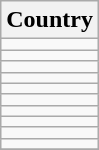<table class="wikitable sortable">
<tr>
<th>Country</th>
</tr>
<tr>
<td></td>
</tr>
<tr>
<td></td>
</tr>
<tr>
<td></td>
</tr>
<tr>
<td></td>
</tr>
<tr>
<td></td>
</tr>
<tr>
<td></td>
</tr>
<tr>
<td></td>
</tr>
<tr>
<td></td>
</tr>
<tr>
<td></td>
</tr>
<tr>
<td></td>
</tr>
<tr>
</tr>
</table>
